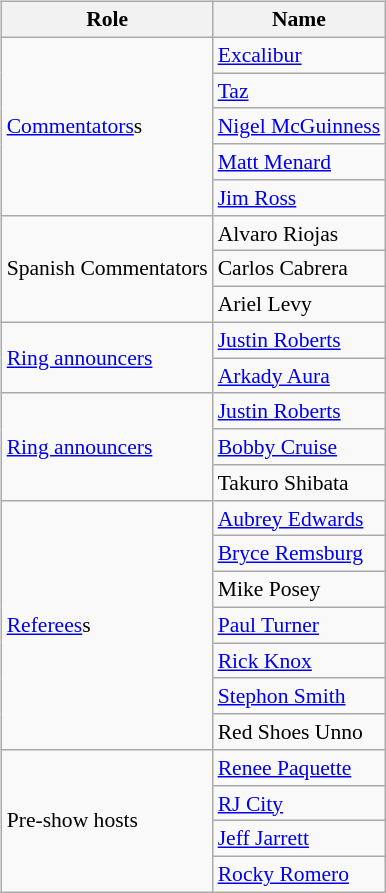<table class=wikitable style="font-size:90%; margin: 0.5em 0 0.5em 1em; float: right; clear: right;">
<tr>
<th>Role</th>
<th>Name</th>
</tr>
<tr>
<td rowspan="5"><a href='#'>Commentators</a>s</td>
<td><a href='#'>Excalibur</a> </td>
</tr>
<tr>
<td><a href='#'>Taz</a> </td>
</tr>
<tr>
<td><a href='#'>Nigel McGuinness</a> </td>
</tr>
<tr>
<td><a href='#'>Matt Menard</a> </td>
</tr>
<tr>
<td><a href='#'>Jim Ross</a> </td>
</tr>
<tr>
<td rowspan=3>Spanish Commentators</td>
<td>Alvaro Riojas</td>
</tr>
<tr>
<td>Carlos Cabrera</td>
</tr>
<tr>
<td>Ariel Levy</td>
</tr>
<tr>
<td rowspan=2><a href='#'>Ring announcers</a></td>
<td><a href='#'>Justin Roberts</a> </td>
</tr>
<tr>
<td><a href='#'>Arkady Aura</a> </td>
</tr>
<tr>
<td rowspan=3><a href='#'>Ring announcers</a></td>
<td><a href='#'>Justin Roberts</a> </td>
</tr>
<tr>
<td><a href='#'>Bobby Cruise</a> </td>
</tr>
<tr>
<td>Takuro Shibata </td>
</tr>
<tr>
<td rowspan=7><a href='#'>Referees</a>s</td>
<td><a href='#'>Aubrey Edwards</a></td>
</tr>
<tr>
<td><a href='#'>Bryce Remsburg</a></td>
</tr>
<tr>
<td>Mike Posey</td>
</tr>
<tr>
<td><a href='#'>Paul Turner</a></td>
</tr>
<tr>
<td><a href='#'>Rick Knox</a></td>
</tr>
<tr>
<td><a href='#'>Stephon Smith</a></td>
</tr>
<tr>
<td>Red Shoes Unno</td>
</tr>
<tr>
<td rowspan=4>Pre-show hosts</td>
<td><a href='#'>Renee Paquette</a></td>
</tr>
<tr>
<td><a href='#'>RJ City</a></td>
</tr>
<tr>
<td><a href='#'>Jeff Jarrett</a></td>
</tr>
<tr>
<td><a href='#'>Rocky Romero</a></td>
</tr>
</table>
